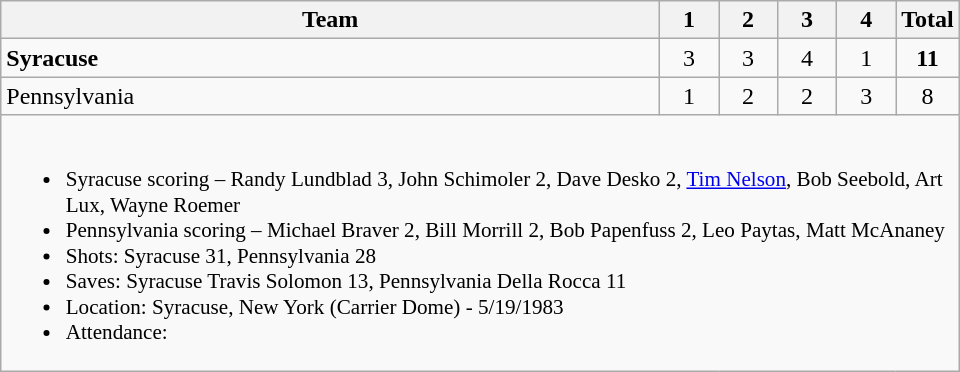<table class="wikitable" style="text-align:center; max-width:40em">
<tr>
<th>Team</th>
<th style="width:2em">1</th>
<th style="width:2em">2</th>
<th style="width:2em">3</th>
<th style="width:2em">4</th>
<th style="width:2em">Total</th>
</tr>
<tr>
<td style="text-align:left"><strong>Syracuse</strong></td>
<td>3</td>
<td>3</td>
<td>4</td>
<td>1</td>
<td><strong>11</strong></td>
</tr>
<tr>
<td style="text-align:left">Pennsylvania</td>
<td>1</td>
<td>2</td>
<td>2</td>
<td>3</td>
<td>8</td>
</tr>
<tr>
<td colspan=6 style="text-align:left; font-size:88%;"><br><ul><li>Syracuse scoring – Randy Lundblad 3, John Schimoler 2, Dave Desko 2, <a href='#'>Tim Nelson</a>, Bob Seebold, Art Lux, Wayne Roemer</li><li>Pennsylvania scoring – Michael Braver 2, Bill Morrill 2, Bob Papenfuss 2, Leo Paytas, Matt McAnaney</li><li>Shots: Syracuse 31, Pennsylvania 28</li><li>Saves: Syracuse Travis Solomon 13, Pennsylvania Della Rocca 11</li><li>Location: Syracuse, New York (Carrier Dome) - 5/19/1983</li><li>Attendance:</li></ul></td>
</tr>
</table>
